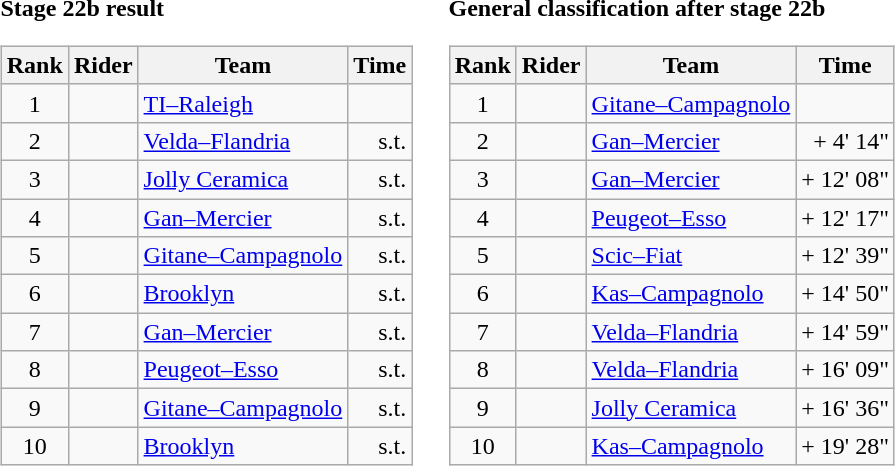<table>
<tr>
<td><strong>Stage 22b result</strong><br><table class="wikitable">
<tr>
<th scope="col">Rank</th>
<th scope="col">Rider</th>
<th scope="col">Team</th>
<th scope="col">Time</th>
</tr>
<tr>
<td style="text-align:center;">1</td>
<td></td>
<td><a href='#'>TI–Raleigh</a></td>
<td style="text-align:right;"></td>
</tr>
<tr>
<td style="text-align:center;">2</td>
<td></td>
<td><a href='#'>Velda–Flandria</a></td>
<td style="text-align:right;">s.t.</td>
</tr>
<tr>
<td style="text-align:center;">3</td>
<td></td>
<td><a href='#'>Jolly Ceramica</a></td>
<td style="text-align:right;">s.t.</td>
</tr>
<tr>
<td style="text-align:center;">4</td>
<td></td>
<td><a href='#'>Gan–Mercier</a></td>
<td style="text-align:right;">s.t.</td>
</tr>
<tr>
<td style="text-align:center;">5</td>
<td></td>
<td><a href='#'>Gitane–Campagnolo</a></td>
<td style="text-align:right;">s.t.</td>
</tr>
<tr>
<td style="text-align:center;">6</td>
<td></td>
<td><a href='#'>Brooklyn</a></td>
<td style="text-align:right;">s.t.</td>
</tr>
<tr>
<td style="text-align:center;">7</td>
<td></td>
<td><a href='#'>Gan–Mercier</a></td>
<td style="text-align:right;">s.t.</td>
</tr>
<tr>
<td style="text-align:center;">8</td>
<td></td>
<td><a href='#'>Peugeot–Esso</a></td>
<td style="text-align:right;">s.t.</td>
</tr>
<tr>
<td style="text-align:center;">9</td>
<td></td>
<td><a href='#'>Gitane–Campagnolo</a></td>
<td style="text-align:right;">s.t.</td>
</tr>
<tr>
<td style="text-align:center;">10</td>
<td></td>
<td><a href='#'>Brooklyn</a></td>
<td style="text-align:right;">s.t.</td>
</tr>
</table>
</td>
<td></td>
<td><strong>General classification after stage 22b</strong><br><table class="wikitable">
<tr>
<th scope="col">Rank</th>
<th scope="col">Rider</th>
<th scope="col">Team</th>
<th scope="col">Time</th>
</tr>
<tr>
<td style="text-align:center;">1</td>
<td> </td>
<td><a href='#'>Gitane–Campagnolo</a></td>
<td style="text-align:right;"></td>
</tr>
<tr>
<td style="text-align:center;">2</td>
<td></td>
<td><a href='#'>Gan–Mercier</a></td>
<td style="text-align:right;">+ 4' 14"</td>
</tr>
<tr>
<td style="text-align:center;">3</td>
<td></td>
<td><a href='#'>Gan–Mercier</a></td>
<td style="text-align:right;">+ 12' 08"</td>
</tr>
<tr>
<td style="text-align:center;">4</td>
<td></td>
<td><a href='#'>Peugeot–Esso</a></td>
<td style="text-align:right;">+ 12' 17"</td>
</tr>
<tr>
<td style="text-align:center;">5</td>
<td></td>
<td><a href='#'>Scic–Fiat</a></td>
<td style="text-align:right;">+ 12' 39"</td>
</tr>
<tr>
<td style="text-align:center;">6</td>
<td></td>
<td><a href='#'>Kas–Campagnolo</a></td>
<td style="text-align:right;">+ 14' 50"</td>
</tr>
<tr>
<td style="text-align:center;">7</td>
<td></td>
<td><a href='#'>Velda–Flandria</a></td>
<td style="text-align:right;">+ 14' 59"</td>
</tr>
<tr>
<td style="text-align:center;">8</td>
<td></td>
<td><a href='#'>Velda–Flandria</a></td>
<td style="text-align:right;">+ 16' 09"</td>
</tr>
<tr>
<td style="text-align:center;">9</td>
<td></td>
<td><a href='#'>Jolly Ceramica</a></td>
<td style="text-align:right;">+ 16' 36"</td>
</tr>
<tr>
<td style="text-align:center;">10</td>
<td></td>
<td><a href='#'>Kas–Campagnolo</a></td>
<td style="text-align:right;">+ 19' 28"</td>
</tr>
</table>
</td>
</tr>
</table>
